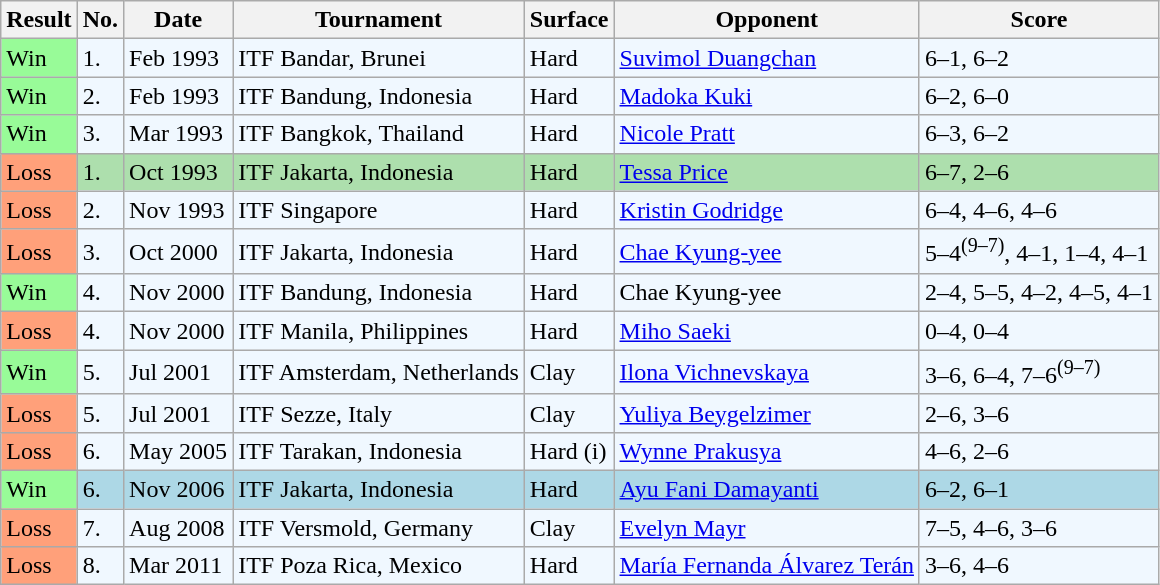<table class="sortable wikitable">
<tr>
<th>Result</th>
<th>No.</th>
<th>Date</th>
<th>Tournament</th>
<th>Surface</th>
<th>Opponent</th>
<th class="unsortable">Score</th>
</tr>
<tr style="background:#f0f8ff;">
<td style="background:#98fb98;">Win</td>
<td>1.</td>
<td>Feb 1993</td>
<td>ITF Bandar, Brunei</td>
<td>Hard</td>
<td> <a href='#'>Suvimol Duangchan</a></td>
<td>6–1, 6–2</td>
</tr>
<tr style="background:#f0f8ff;">
<td style="background:#98fb98;">Win</td>
<td>2.</td>
<td>Feb 1993</td>
<td>ITF Bandung, Indonesia</td>
<td>Hard</td>
<td> <a href='#'>Madoka Kuki</a></td>
<td>6–2, 6–0</td>
</tr>
<tr style="background:#f0f8ff;">
<td style="background:#98fb98;">Win</td>
<td>3.</td>
<td>Mar 1993</td>
<td>ITF Bangkok, Thailand</td>
<td>Hard</td>
<td> <a href='#'>Nicole Pratt</a></td>
<td>6–3, 6–2</td>
</tr>
<tr style="background:#addfad;">
<td style="background:#ffa07a;">Loss</td>
<td>1.</td>
<td>Oct 1993</td>
<td>ITF Jakarta, Indonesia</td>
<td>Hard</td>
<td> <a href='#'>Tessa Price</a></td>
<td>6–7, 2–6</td>
</tr>
<tr style="background:#f0f8ff;">
<td style="background:#ffa07a;">Loss</td>
<td>2.</td>
<td>Nov 1993</td>
<td>ITF Singapore</td>
<td>Hard</td>
<td> <a href='#'>Kristin Godridge</a></td>
<td>6–4, 4–6, 4–6</td>
</tr>
<tr style="background:#f0f8ff;">
<td style="background:#ffa07a;">Loss</td>
<td>3.</td>
<td>Oct 2000</td>
<td>ITF Jakarta, Indonesia</td>
<td>Hard</td>
<td> <a href='#'>Chae Kyung-yee</a></td>
<td>5–4<sup>(9–7)</sup>, 4–1, 1–4, 4–1</td>
</tr>
<tr style="background:#f0f8ff;">
<td style="background:#98fb98;">Win</td>
<td>4.</td>
<td>Nov 2000</td>
<td>ITF Bandung, Indonesia</td>
<td>Hard</td>
<td> Chae Kyung-yee</td>
<td>2–4, 5–5, 4–2, 4–5, 4–1</td>
</tr>
<tr style="background:#f0f8ff;">
<td style="background:#ffa07a;">Loss</td>
<td>4.</td>
<td>Nov 2000</td>
<td>ITF Manila, Philippines</td>
<td>Hard</td>
<td> <a href='#'>Miho Saeki</a></td>
<td>0–4, 0–4</td>
</tr>
<tr style="background:#f0f8ff;">
<td style="background:#98fb98;">Win</td>
<td>5.</td>
<td>Jul 2001</td>
<td>ITF Amsterdam, Netherlands</td>
<td>Clay</td>
<td> <a href='#'>Ilona Vichnevskaya</a></td>
<td>3–6, 6–4, 7–6<sup>(9–7)</sup></td>
</tr>
<tr style="background:#f0f8ff;">
<td style="background:#ffa07a;">Loss</td>
<td>5.</td>
<td>Jul 2001</td>
<td>ITF Sezze, Italy</td>
<td>Clay</td>
<td> <a href='#'>Yuliya Beygelzimer</a></td>
<td>2–6, 3–6</td>
</tr>
<tr style="background:#f0f8ff;">
<td style="background:#ffa07a;">Loss</td>
<td>6.</td>
<td>May 2005</td>
<td>ITF Tarakan, Indonesia</td>
<td>Hard (i)</td>
<td> <a href='#'>Wynne Prakusya</a></td>
<td>4–6, 2–6</td>
</tr>
<tr style="background:lightblue;">
<td style="background:#98fb98;">Win</td>
<td>6.</td>
<td>Nov 2006</td>
<td>ITF Jakarta, Indonesia</td>
<td>Hard</td>
<td> <a href='#'>Ayu Fani Damayanti</a></td>
<td>6–2, 6–1</td>
</tr>
<tr style="background:#f0f8ff;">
<td style="background:#ffa07a;">Loss</td>
<td>7.</td>
<td>Aug 2008</td>
<td>ITF Versmold, Germany</td>
<td>Clay</td>
<td> <a href='#'>Evelyn Mayr</a></td>
<td>7–5, 4–6, 3–6</td>
</tr>
<tr style="background:#f0f8ff;">
<td style="background:#ffa07a;">Loss</td>
<td>8.</td>
<td>Mar 2011</td>
<td>ITF Poza Rica, Mexico</td>
<td>Hard</td>
<td> <a href='#'>María Fernanda Álvarez Terán</a></td>
<td>3–6, 4–6</td>
</tr>
</table>
